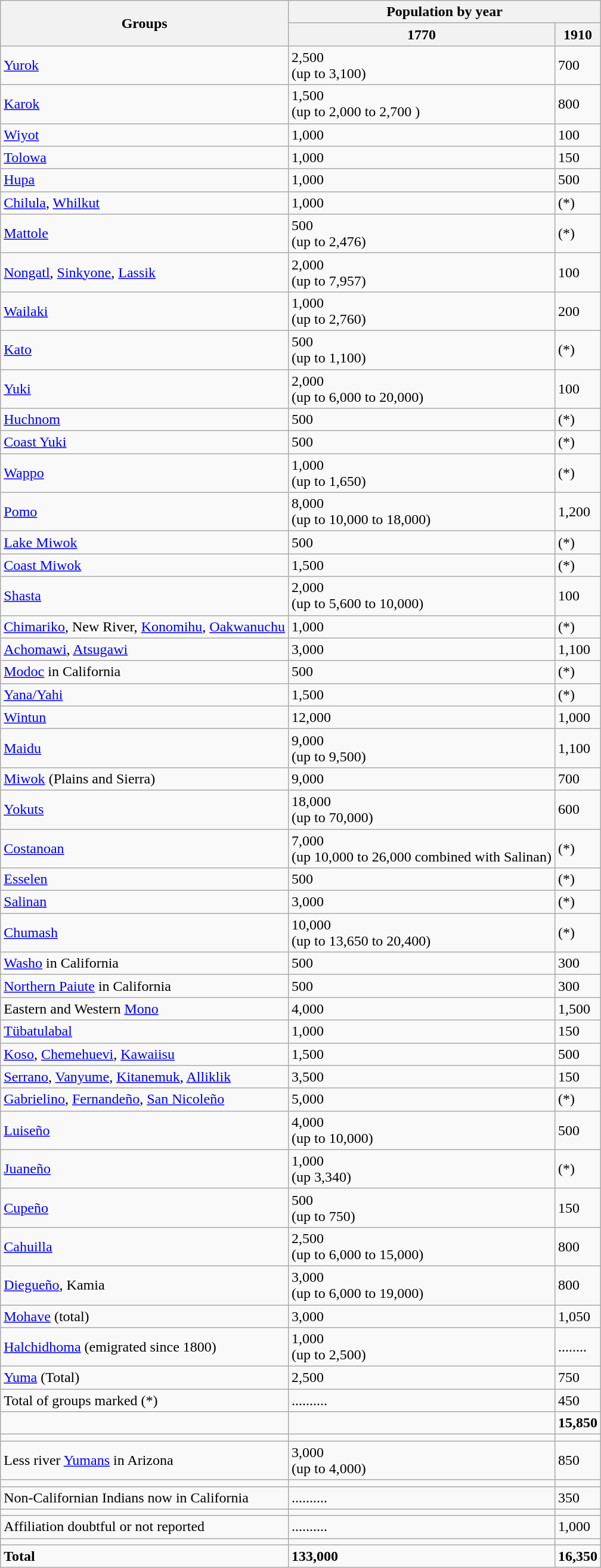<table class="wikitable">
<tr>
<th rowspan="2" scope="col">Groups</th>
<th colspan="2" scope="col">Population by year<br></th>
</tr>
<tr>
<th scope="col">1770</th>
<th scope="col">1910</th>
</tr>
<tr>
<td><a href='#'>Yurok</a></td>
<td>2,500<br>(up to 3,100)</td>
<td>700</td>
</tr>
<tr>
<td><a href='#'>Karok</a></td>
<td>1,500<br>(up to 2,000 to 2,700 )</td>
<td>800</td>
</tr>
<tr>
<td><a href='#'>Wiyot</a></td>
<td>1,000</td>
<td>100</td>
</tr>
<tr>
<td><a href='#'>Tolowa</a></td>
<td>1,000</td>
<td>150</td>
</tr>
<tr>
<td><a href='#'>Hupa</a></td>
<td>1,000</td>
<td>500</td>
</tr>
<tr>
<td><a href='#'>Chilula</a>, <a href='#'>Whilkut</a></td>
<td>1,000</td>
<td>(*)</td>
</tr>
<tr>
<td><a href='#'>Mattole</a></td>
<td>500<br>(up to 2,476)</td>
<td>(*)</td>
</tr>
<tr>
<td><a href='#'>Nongatl</a>, <a href='#'>Sinkyone</a>, <a href='#'>Lassik</a></td>
<td>2,000<br>(up to 7,957)</td>
<td>100</td>
</tr>
<tr>
<td><a href='#'>Wailaki</a></td>
<td>1,000<br>(up to 2,760)</td>
<td>200</td>
</tr>
<tr>
<td><a href='#'>Kato</a></td>
<td>500<br>(up to 1,100)</td>
<td>(*)</td>
</tr>
<tr>
<td><a href='#'>Yuki</a></td>
<td>2,000<br>(up to 6,000 to 20,000)</td>
<td>100</td>
</tr>
<tr>
<td><a href='#'>Huchnom</a></td>
<td>500</td>
<td>(*)</td>
</tr>
<tr>
<td><a href='#'>Coast Yuki</a></td>
<td>500</td>
<td>(*)</td>
</tr>
<tr>
<td><a href='#'>Wappo</a></td>
<td>1,000<br>(up to 1,650)</td>
<td>(*)</td>
</tr>
<tr>
<td><a href='#'>Pomo</a></td>
<td>8,000<br>(up to 10,000 to 18,000)</td>
<td>1,200</td>
</tr>
<tr>
<td><a href='#'>Lake Miwok</a></td>
<td>500</td>
<td>(*)</td>
</tr>
<tr>
<td><a href='#'>Coast Miwok</a></td>
<td>1,500</td>
<td>(*)</td>
</tr>
<tr>
<td><a href='#'>Shasta</a></td>
<td>2,000<br>(up to 5,600 to 10,000)</td>
<td>100</td>
</tr>
<tr>
<td><a href='#'>Chimariko</a>, New River, <a href='#'>Konomihu</a>, <a href='#'>Oakwanuchu</a></td>
<td>1,000</td>
<td>(*)</td>
</tr>
<tr>
<td><a href='#'>Achomawi</a>, <a href='#'>Atsugawi</a></td>
<td>3,000</td>
<td>1,100</td>
</tr>
<tr>
<td><a href='#'>Modoc</a> in California</td>
<td>500</td>
<td>(*)</td>
</tr>
<tr>
<td><a href='#'>Yana/Yahi</a></td>
<td>1,500</td>
<td>(*)</td>
</tr>
<tr>
<td><a href='#'>Wintun</a></td>
<td>12,000</td>
<td>1,000</td>
</tr>
<tr>
<td><a href='#'>Maidu</a></td>
<td>9,000<br>(up to 9,500)</td>
<td>1,100</td>
</tr>
<tr>
<td><a href='#'>Miwok</a> (Plains and Sierra)</td>
<td>9,000</td>
<td>700</td>
</tr>
<tr>
<td><a href='#'>Yokuts</a></td>
<td>18,000<br>(up to 70,000)</td>
<td>600</td>
</tr>
<tr>
<td><a href='#'>Costanoan</a></td>
<td>7,000<br>(up 10,000 to 26,000 combined with Salinan)</td>
<td>(*)</td>
</tr>
<tr>
<td><a href='#'>Esselen</a></td>
<td>500</td>
<td>(*)</td>
</tr>
<tr>
<td><a href='#'>Salinan</a></td>
<td>3,000</td>
<td>(*)</td>
</tr>
<tr>
<td><a href='#'>Chumash</a></td>
<td>10,000<br>(up to 13,650 to 20,400)</td>
<td>(*)</td>
</tr>
<tr>
<td><a href='#'>Washo</a> in California</td>
<td>500</td>
<td>300</td>
</tr>
<tr>
<td><a href='#'>Northern Paiute</a> in California</td>
<td>500</td>
<td>300</td>
</tr>
<tr>
<td>Eastern and Western <a href='#'>Mono</a></td>
<td>4,000</td>
<td>1,500</td>
</tr>
<tr>
<td><a href='#'>Tübatulabal</a></td>
<td>1,000</td>
<td>150</td>
</tr>
<tr>
<td><a href='#'>Koso</a>, <a href='#'>Chemehuevi</a>, <a href='#'>Kawaiisu</a></td>
<td>1,500</td>
<td>500</td>
</tr>
<tr>
<td><a href='#'>Serrano</a>, <a href='#'>Vanyume</a>, <a href='#'>Kitanemuk</a>, <a href='#'>Alliklik</a></td>
<td>3,500</td>
<td>150</td>
</tr>
<tr>
<td><a href='#'>Gabrielino</a>, <a href='#'>Fernandeño</a>, <a href='#'>San Nicoleño</a></td>
<td>5,000</td>
<td>(*)</td>
</tr>
<tr>
<td><a href='#'>Luiseño</a></td>
<td>4,000<br>(up to 10,000)</td>
<td>500</td>
</tr>
<tr>
<td><a href='#'>Juaneño</a></td>
<td>1,000<br>(up 3,340)</td>
<td>(*)</td>
</tr>
<tr>
<td><a href='#'>Cupeño</a></td>
<td>500<br>(up to 750)</td>
<td>150</td>
</tr>
<tr>
<td><a href='#'>Cahuilla</a></td>
<td>2,500<br>(up to 6,000 to 15,000)</td>
<td>800</td>
</tr>
<tr>
<td><a href='#'>Diegueño</a>, Kamia</td>
<td>3,000<br>(up to 6,000 to 19,000)</td>
<td>800</td>
</tr>
<tr>
<td><a href='#'>Mohave</a> (total)</td>
<td>3,000</td>
<td>1,050</td>
</tr>
<tr>
<td><a href='#'>Halchidhoma</a> (emigrated since 1800)</td>
<td>1,000<br>(up to 2,500)</td>
<td>........</td>
</tr>
<tr>
<td><a href='#'>Yuma</a> (Total)</td>
<td>2,500</td>
<td>750</td>
</tr>
<tr>
<td>Total of groups marked (*)</td>
<td>..........</td>
<td>450</td>
</tr>
<tr style="font-weight: bold;">
<td></td>
<td></td>
<td>15,850</td>
</tr>
<tr>
<td></td>
<td></td>
<td></td>
</tr>
<tr>
<td>Less river <a href='#'>Yumans</a> in Arizona</td>
<td>3,000<br>(up to 4,000)</td>
<td>850</td>
</tr>
<tr>
<td></td>
<td></td>
<td></td>
</tr>
<tr>
<td>Non-Californian Indians now in California</td>
<td>..........</td>
<td>350</td>
</tr>
<tr>
<td></td>
<td></td>
<td></td>
</tr>
<tr>
<td>Affiliation doubtful or not reported</td>
<td>..........</td>
<td>1,000</td>
</tr>
<tr>
<td></td>
<td></td>
<td></td>
</tr>
<tr style="font-weight: bold;">
<td>Total</td>
<td>133,000<br></td>
<td>16,350</td>
</tr>
</table>
